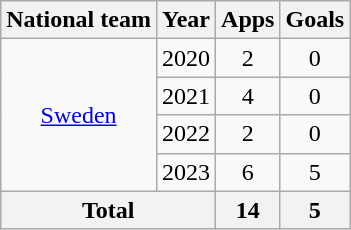<table class="wikitable" style="text-align:center">
<tr>
<th>National team</th>
<th>Year</th>
<th>Apps</th>
<th>Goals</th>
</tr>
<tr>
<td rowspan="4"><a href='#'>Sweden</a></td>
<td>2020</td>
<td>2</td>
<td>0</td>
</tr>
<tr>
<td>2021</td>
<td>4</td>
<td>0</td>
</tr>
<tr>
<td>2022</td>
<td>2</td>
<td>0</td>
</tr>
<tr>
<td>2023</td>
<td>6</td>
<td>5</td>
</tr>
<tr>
<th colspan="2">Total</th>
<th>14</th>
<th>5</th>
</tr>
</table>
